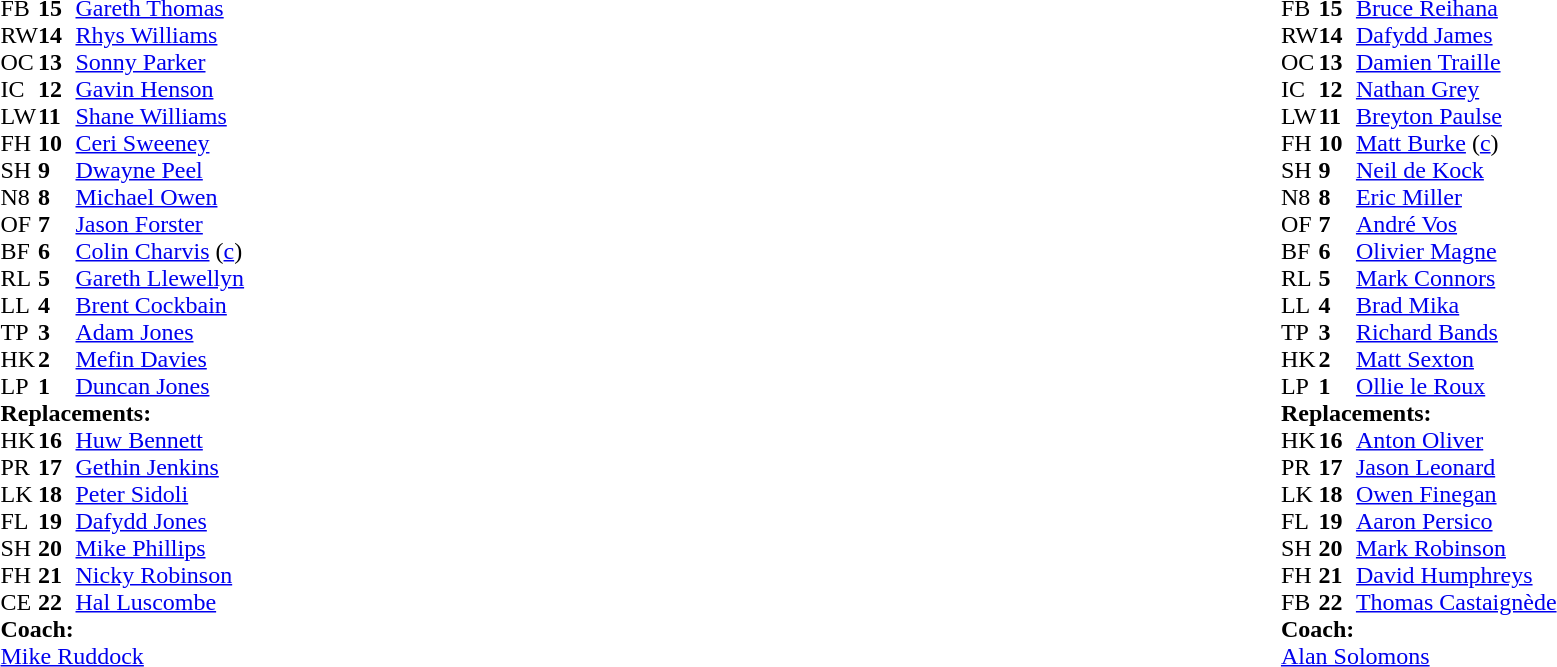<table style="width:100%">
<tr>
<td style="vertical-align:top;width:50%"><br><table cellspacing="0" cellpadding="0">
<tr>
<th width="25"></th>
<th width="25"></th>
</tr>
<tr>
<td>FB</td>
<td><strong>15</strong></td>
<td><a href='#'>Gareth Thomas</a></td>
</tr>
<tr>
<td>RW</td>
<td><strong>14</strong></td>
<td><a href='#'>Rhys Williams</a></td>
</tr>
<tr>
<td>OC</td>
<td><strong>13</strong></td>
<td><a href='#'>Sonny Parker</a></td>
</tr>
<tr>
<td>IC</td>
<td><strong>12</strong></td>
<td><a href='#'>Gavin Henson</a></td>
</tr>
<tr>
<td>LW</td>
<td><strong>11</strong></td>
<td><a href='#'>Shane Williams</a></td>
</tr>
<tr>
<td>FH</td>
<td><strong>10</strong></td>
<td><a href='#'>Ceri Sweeney</a></td>
</tr>
<tr>
<td>SH</td>
<td><strong>9</strong></td>
<td><a href='#'>Dwayne Peel</a></td>
</tr>
<tr>
<td>N8</td>
<td><strong>8</strong></td>
<td><a href='#'>Michael Owen</a></td>
</tr>
<tr>
<td>OF</td>
<td><strong>7</strong></td>
<td><a href='#'>Jason Forster</a></td>
</tr>
<tr>
<td>BF</td>
<td><strong>6</strong></td>
<td><a href='#'>Colin Charvis</a> (<a href='#'>c</a>)</td>
</tr>
<tr>
<td>RL</td>
<td><strong>5</strong></td>
<td><a href='#'>Gareth Llewellyn</a></td>
</tr>
<tr>
<td>LL</td>
<td><strong>4</strong></td>
<td><a href='#'>Brent Cockbain</a></td>
</tr>
<tr>
<td>TP</td>
<td><strong>3</strong></td>
<td><a href='#'>Adam Jones</a></td>
</tr>
<tr>
<td>HK</td>
<td><strong>2</strong></td>
<td><a href='#'>Mefin Davies</a></td>
</tr>
<tr>
<td>LP</td>
<td><strong>1</strong></td>
<td><a href='#'>Duncan Jones</a></td>
</tr>
<tr>
<td colspan="3"><strong>Replacements:</strong></td>
</tr>
<tr>
<td>HK</td>
<td><strong>16</strong></td>
<td><a href='#'>Huw Bennett</a></td>
</tr>
<tr>
<td>PR</td>
<td><strong>17</strong></td>
<td><a href='#'>Gethin Jenkins</a></td>
</tr>
<tr>
<td>LK</td>
<td><strong>18</strong></td>
<td><a href='#'>Peter Sidoli</a></td>
</tr>
<tr>
<td>FL</td>
<td><strong>19</strong></td>
<td><a href='#'>Dafydd Jones</a></td>
</tr>
<tr>
<td>SH</td>
<td><strong>20</strong></td>
<td><a href='#'>Mike Phillips</a></td>
</tr>
<tr>
<td>FH</td>
<td><strong>21</strong></td>
<td><a href='#'>Nicky Robinson</a></td>
</tr>
<tr>
<td>CE</td>
<td><strong>22</strong></td>
<td><a href='#'>Hal Luscombe</a></td>
</tr>
<tr>
<td colspan="3"><strong>Coach:</strong></td>
</tr>
<tr>
<td colspan="3"><a href='#'>Mike Ruddock</a></td>
</tr>
</table>
</td>
<td style="vertical-align:top"></td>
<td style="vertical-align:top;width:50%"><br><table cellspacing="0" cellpadding="0" style="margin:auto">
<tr>
<th width="25"></th>
<th width="25"></th>
</tr>
<tr>
<td>FB</td>
<td><strong>15</strong></td>
<td> <a href='#'>Bruce Reihana</a></td>
</tr>
<tr>
<td>RW</td>
<td><strong>14</strong></td>
<td> <a href='#'>Dafydd James</a></td>
</tr>
<tr>
<td>OC</td>
<td><strong>13</strong></td>
<td> <a href='#'>Damien Traille</a></td>
</tr>
<tr>
<td>IC</td>
<td><strong>12</strong></td>
<td> <a href='#'>Nathan Grey</a></td>
</tr>
<tr>
<td>LW</td>
<td><strong>11</strong></td>
<td> <a href='#'>Breyton Paulse</a></td>
</tr>
<tr>
<td>FH</td>
<td><strong>10</strong></td>
<td> <a href='#'>Matt Burke</a> (<a href='#'>c</a>)</td>
</tr>
<tr>
<td>SH</td>
<td><strong>9</strong></td>
<td> <a href='#'>Neil de Kock</a></td>
</tr>
<tr>
<td>N8</td>
<td><strong>8</strong></td>
<td> <a href='#'>Eric Miller</a></td>
</tr>
<tr>
<td>OF</td>
<td><strong>7</strong></td>
<td> <a href='#'>André Vos</a></td>
</tr>
<tr>
<td>BF</td>
<td><strong>6</strong></td>
<td> <a href='#'>Olivier Magne</a></td>
</tr>
<tr>
<td>RL</td>
<td><strong>5</strong></td>
<td> <a href='#'>Mark Connors</a></td>
</tr>
<tr>
<td>LL</td>
<td><strong>4</strong></td>
<td> <a href='#'>Brad Mika</a></td>
</tr>
<tr>
<td>TP</td>
<td><strong>3</strong></td>
<td> <a href='#'>Richard Bands</a></td>
</tr>
<tr>
<td>HK</td>
<td><strong>2</strong></td>
<td> <a href='#'>Matt Sexton</a></td>
</tr>
<tr>
<td>LP</td>
<td><strong>1</strong></td>
<td> <a href='#'>Ollie le Roux</a></td>
</tr>
<tr>
<td colspan="3"><strong>Replacements:</strong></td>
</tr>
<tr>
<td>HK</td>
<td><strong>16</strong></td>
<td> <a href='#'>Anton Oliver</a></td>
</tr>
<tr>
<td>PR</td>
<td><strong>17</strong></td>
<td> <a href='#'>Jason Leonard</a></td>
</tr>
<tr>
<td>LK</td>
<td><strong>18</strong></td>
<td> <a href='#'>Owen Finegan</a></td>
</tr>
<tr>
<td>FL</td>
<td><strong>19</strong></td>
<td> <a href='#'>Aaron Persico</a></td>
</tr>
<tr>
<td>SH</td>
<td><strong>20</strong></td>
<td> <a href='#'>Mark Robinson</a></td>
</tr>
<tr>
<td>FH</td>
<td><strong>21</strong></td>
<td> <a href='#'>David Humphreys</a></td>
</tr>
<tr>
<td>FB</td>
<td><strong>22</strong></td>
<td> <a href='#'>Thomas Castaignède</a></td>
</tr>
<tr>
<td colspan="3"><strong>Coach:</strong></td>
</tr>
<tr>
<td colspan="3"><a href='#'>Alan Solomons</a></td>
</tr>
</table>
</td>
</tr>
</table>
